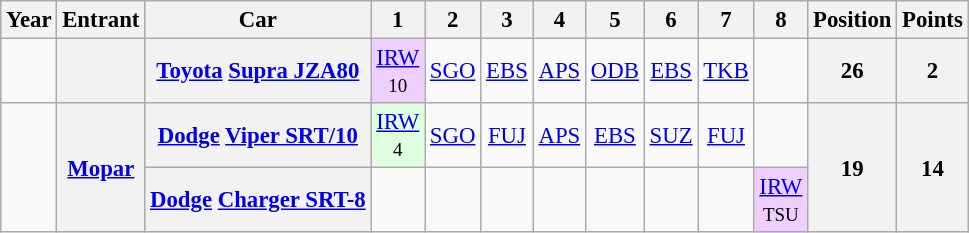<table class="wikitable" style="text-align:center; font-size:95%">
<tr>
<th>Year</th>
<th>Entrant</th>
<th>Car</th>
<th>1</th>
<th>2</th>
<th>3</th>
<th>4</th>
<th>5</th>
<th>6</th>
<th>7</th>
<th>8</th>
<th>Position</th>
<th>Points</th>
</tr>
<tr>
<td></td>
<th></th>
<th><a href='#'>Toyota</a> <a href='#'>Supra JZA80</a></th>
<td style="background:#EFCFFF;"><a href='#'>IRW</a><br><small>10</small></td>
<td><a href='#'>SGO</a><br><small></small></td>
<td><a href='#'>EBS</a><br><small></small></td>
<td><a href='#'>APS</a><br><small></small></td>
<td><a href='#'>ODB</a><br><small></small></td>
<td><a href='#'>EBS</a><br><small></small></td>
<td><a href='#'>TKB</a><br><small></small></td>
<td></td>
<th>26</th>
<th>2</th>
</tr>
<tr>
<td rowspan="2"></td>
<th rowspan="2"><a href='#'>Mopar</a></th>
<th><a href='#'>Dodge</a> <a href='#'>Viper SRT/10</a></th>
<td style="background:#DFFFDF;"><a href='#'>IRW</a><br><small>4</small></td>
<td><a href='#'>SGO</a><br><small></small></td>
<td><a href='#'>FUJ</a><br><small></small></td>
<td><a href='#'>APS</a><br><small></small></td>
<td><a href='#'>EBS</a><br><small></small></td>
<td><a href='#'>SUZ</a><br><small></small></td>
<td><a href='#'>FUJ</a><br><small></small></td>
<td></td>
<th rowspan="2">19</th>
<th rowspan="2">14</th>
</tr>
<tr>
<th><a href='#'>Dodge</a> <a href='#'>Charger SRT-8</a></th>
<td></td>
<td></td>
<td></td>
<td></td>
<td></td>
<td></td>
<td></td>
<td style="background:#EFCFFF;"><a href='#'>IRW</a><br><small>TSU</small></td>
</tr>
</table>
